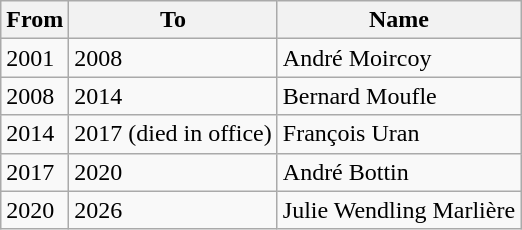<table class="wikitable">
<tr>
<th>From</th>
<th>To</th>
<th>Name</th>
</tr>
<tr>
<td>2001</td>
<td>2008</td>
<td>André Moircoy</td>
</tr>
<tr>
<td>2008</td>
<td>2014</td>
<td>Bernard Moufle</td>
</tr>
<tr>
<td>2014</td>
<td>2017 (died in office)</td>
<td>François Uran</td>
</tr>
<tr>
<td>2017</td>
<td>2020</td>
<td>André Bottin</td>
</tr>
<tr>
<td>2020</td>
<td>2026</td>
<td>Julie Wendling Marlière</td>
</tr>
</table>
